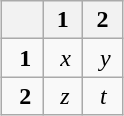<table class="wikitable" style="margin:1em auto;">
<tr>
<th></th>
<th> 1 </th>
<th> 2 </th>
</tr>
<tr>
<td>  <strong>1</strong> </td>
<td>  <em>x</em> </td>
<td>  <em>y</em> </td>
</tr>
<tr>
<td>  <strong>2</strong> </td>
<td>  <em>z</em> </td>
<td>  <em>t</em> </td>
</tr>
</table>
